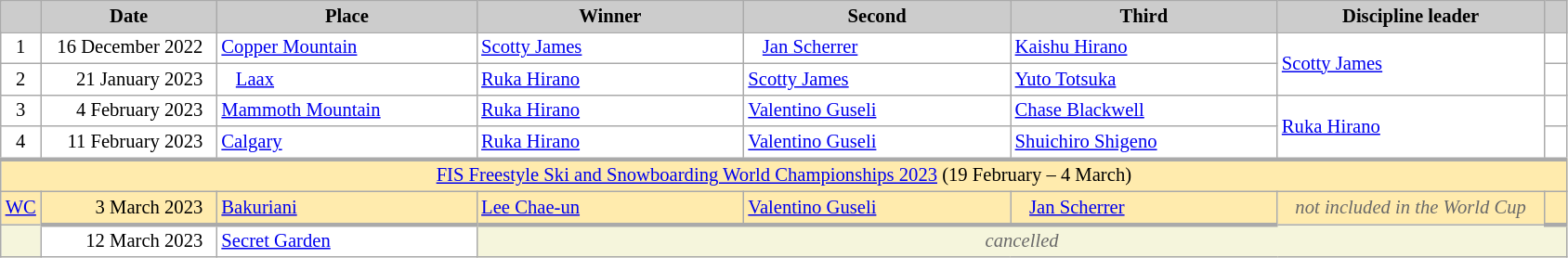<table class="wikitable plainrowheaders" style="background:#fff; font-size:86%; line-height:16px; border:grey solid 1px; border-collapse:collapse;">
<tr>
<th scope="col" style="background:#ccc; width=30 px;"></th>
<th scope="col" style="background:#ccc; width:120px;">Date</th>
<th scope="col" style="background:#ccc; width:180px;">Place</th>
<th scope="col" style="background:#ccc; width:185px;">Winner</th>
<th scope="col" style="background:#ccc; width:185px;">Second</th>
<th scope="col" style="background:#ccc; width:185px;">Third</th>
<th scope="col" style="background:#ccc; width:185px;">Discipline leader</th>
<th scope="col" style="background:#ccc; width:10px;"></th>
</tr>
<tr>
<td align="center">1</td>
<td align="right">16 December 2022  </td>
<td> <a href='#'>Copper Mountain</a></td>
<td> <a href='#'>Scotty James</a></td>
<td>   <a href='#'>Jan Scherrer</a></td>
<td> <a href='#'>Kaishu Hirano</a></td>
<td rowspan=2> <a href='#'>Scotty James</a></td>
<td></td>
</tr>
<tr>
<td align="center">2</td>
<td align="right">21 January 2023  </td>
<td>   <a href='#'>Laax</a></td>
<td> <a href='#'>Ruka Hirano</a></td>
<td> <a href='#'>Scotty James</a></td>
<td> <a href='#'>Yuto Totsuka</a></td>
<td></td>
</tr>
<tr>
<td align="center">3</td>
<td align="right">4 February 2023  </td>
<td> <a href='#'>Mammoth Mountain</a></td>
<td> <a href='#'>Ruka Hirano</a></td>
<td> <a href='#'>Valentino Guseli</a></td>
<td> <a href='#'>Chase Blackwell</a></td>
<td rowspan=2> <a href='#'>Ruka Hirano</a></td>
<td></td>
</tr>
<tr>
<td align="center">4</td>
<td align="right">11 February 2023  </td>
<td> <a href='#'>Calgary</a></td>
<td> <a href='#'>Ruka Hirano</a></td>
<td> <a href='#'>Valentino Guseli</a></td>
<td> <a href='#'>Shuichiro Shigeno</a></td>
<td></td>
</tr>
<tr style="background:#FFEBAD">
<td align=center style="border-top-width:3px" colspan=11><a href='#'>FIS Freestyle Ski and Snowboarding World Championships 2023</a> (19 February – 4 March)</td>
</tr>
<tr style="background:#FFEBAD">
<td align="center" style=color:#696969 style="border-bottom-width:3px"><a href='#'>WC</a></td>
<td style="border-bottom-width:3px" align="right">3 March 2023  </td>
<td style="border-bottom-width:3px"> <a href='#'>Bakuriani</a></td>
<td style="border-bottom-width:3px"> <a href='#'>Lee Chae-un</a></td>
<td style="border-bottom-width:3px"> <a href='#'>Valentino Guseli</a></td>
<td style="border-bottom-width:3px">   <a href='#'>Jan Scherrer</a></td>
<td align="center" style=color:#696969 style="border-bottom-width:3px"><em>not included in the World Cup</em></td>
<td style="border-bottom-width:3px"></td>
</tr>
<tr>
<td bgcolor="F5F5DC"></td>
<td align="right">12 March 2023  </td>
<td> <a href='#'>Secret Garden</a></td>
<td colspan=5 align=center bgcolor="F5F5DC" style=color:#696969><em>cancelled</em></td>
</tr>
</table>
